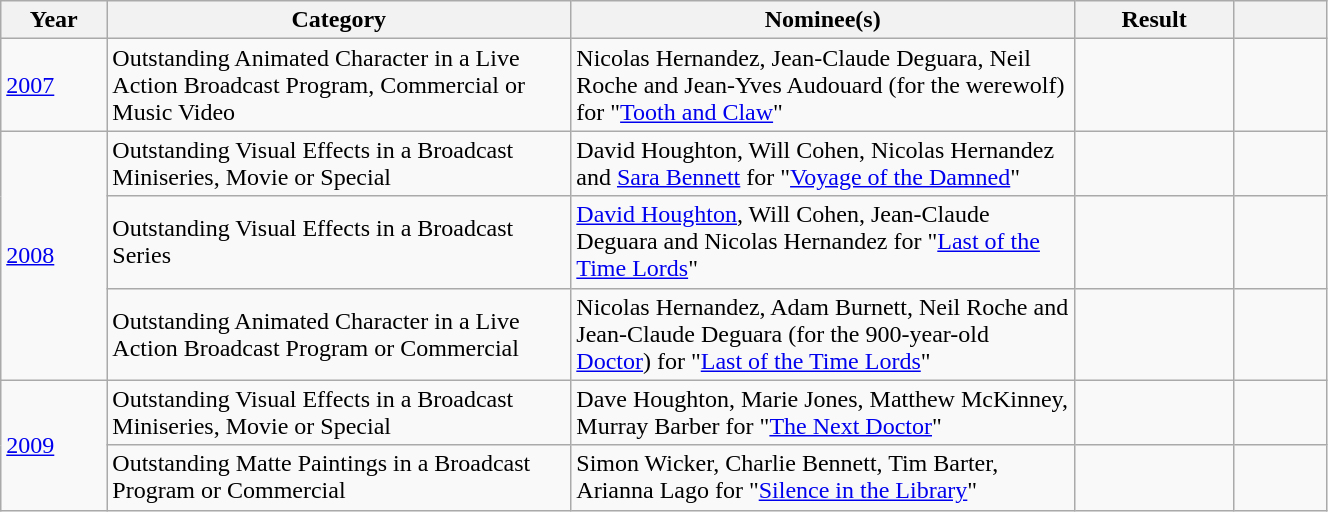<table class="wikitable" style="width:70%">
<tr>
<th style="width:8%">Year</th>
<th style="width:35%">Category</th>
<th style="width:38%">Nominee(s)</th>
<th style="width:12%">Result</th>
<th style="width:7%"></th>
</tr>
<tr>
<td><a href='#'>2007</a></td>
<td>Outstanding Animated Character in a Live Action Broadcast Program, Commercial or Music Video</td>
<td>Nicolas Hernandez, Jean-Claude Deguara, Neil Roche and Jean-Yves Audouard (for the werewolf) for "<a href='#'>Tooth and Claw</a>"</td>
<td></td>
<td></td>
</tr>
<tr>
<td rowspan="3"><a href='#'>2008</a></td>
<td>Outstanding Visual Effects in a Broadcast Miniseries, Movie or Special</td>
<td>David Houghton, Will Cohen, Nicolas Hernandez and <a href='#'>Sara Bennett</a> for "<a href='#'>Voyage of the Damned</a>"</td>
<td></td>
<td></td>
</tr>
<tr>
<td>Outstanding Visual Effects in a Broadcast Series</td>
<td><a href='#'>David Houghton</a>, Will Cohen, Jean-Claude Deguara and Nicolas Hernandez for "<a href='#'>Last of the Time Lords</a>"</td>
<td></td>
<td></td>
</tr>
<tr>
<td>Outstanding Animated Character in a Live Action Broadcast Program or Commercial</td>
<td>Nicolas Hernandez, Adam Burnett, Neil Roche and Jean-Claude Deguara (for the 900-year-old <a href='#'>Doctor</a>) for "<a href='#'>Last of the Time Lords</a>"</td>
<td></td>
<td></td>
</tr>
<tr>
<td rowspan="2"><a href='#'>2009</a></td>
<td>Outstanding Visual Effects in a Broadcast Miniseries, Movie or Special</td>
<td>Dave Houghton, Marie Jones, Matthew McKinney, Murray Barber for "<a href='#'>The Next Doctor</a>"</td>
<td></td>
<td></td>
</tr>
<tr>
<td>Outstanding Matte Paintings in a Broadcast Program or Commercial</td>
<td>Simon Wicker, Charlie Bennett, Tim Barter, Arianna Lago for "<a href='#'>Silence in the Library</a>"</td>
<td></td>
<td></td>
</tr>
</table>
